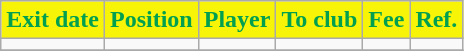<table class="wikitable sortable">
<tr>
<th style="background:#F7F408; color:#00A050;"><strong>Exit date</strong></th>
<th style="background:#F7F408; color:#00A050;"><strong>Position</strong></th>
<th style="background:#F7F408; color:#00A050;"><strong>Player</strong></th>
<th style="background:#F7F408; color:#00A050;"><strong>To club</strong></th>
<th style="background:#F7F408; color:#00A050;"><strong>Fee</strong></th>
<th style="background:#F7F408; color:#00A050;"><strong>Ref.</strong></th>
</tr>
<tr>
<td></td>
<td></td>
<td></td>
<td></td>
<td></td>
<td></td>
</tr>
<tr>
</tr>
</table>
